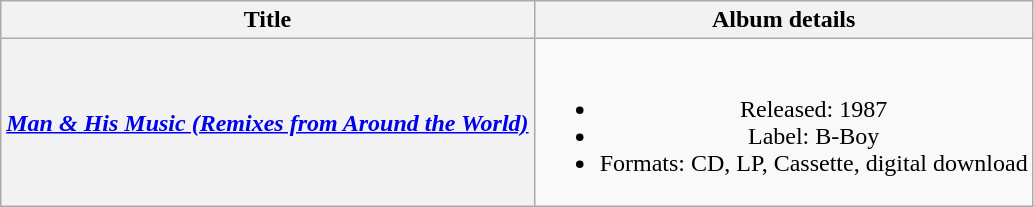<table class="wikitable plainrowheaders" style="text-align:center;">
<tr>
<th scope="col">Title</th>
<th scope="col">Album details</th>
</tr>
<tr>
<th scope="row"><em><a href='#'>Man & His Music (Remixes from Around the World)</a></em></th>
<td><br><ul><li>Released: 1987</li><li>Label: B-Boy</li><li>Formats: CD, LP, Cassette, digital download</li></ul></td>
</tr>
</table>
